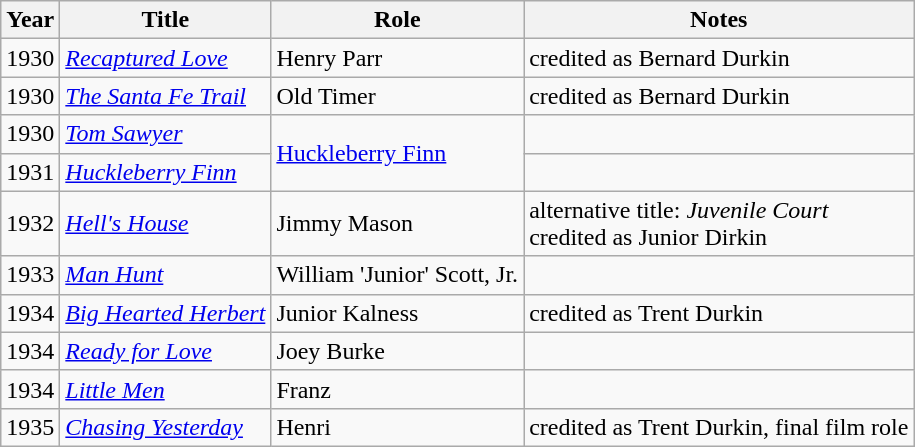<table class="wikitable sortable">
<tr>
<th>Year</th>
<th>Title</th>
<th>Role</th>
<th class="unsortable">Notes</th>
</tr>
<tr>
<td>1930</td>
<td><em><a href='#'>Recaptured Love</a></em></td>
<td>Henry Parr</td>
<td>credited as Bernard Durkin</td>
</tr>
<tr>
<td>1930</td>
<td><em><a href='#'>The Santa Fe Trail</a></em></td>
<td>Old Timer</td>
<td>credited as Bernard Durkin</td>
</tr>
<tr>
<td>1930</td>
<td><em><a href='#'>Tom Sawyer</a></em></td>
<td rowspan="2"><a href='#'>Huckleberry Finn</a></td>
<td></td>
</tr>
<tr>
<td>1931</td>
<td><em><a href='#'>Huckleberry Finn</a></em></td>
<td></td>
</tr>
<tr>
<td>1932</td>
<td><em><a href='#'>Hell's House</a></em></td>
<td>Jimmy Mason</td>
<td>alternative title: <em>Juvenile Court</em><br>credited as Junior Dirkin</td>
</tr>
<tr>
<td>1933</td>
<td><em><a href='#'>Man Hunt</a></em></td>
<td>William 'Junior' Scott, Jr.</td>
<td></td>
</tr>
<tr>
<td>1934</td>
<td><em><a href='#'>Big Hearted Herbert</a></em></td>
<td>Junior Kalness</td>
<td>credited as Trent Durkin</td>
</tr>
<tr>
<td>1934</td>
<td><em><a href='#'>Ready for Love</a></em></td>
<td>Joey Burke</td>
<td></td>
</tr>
<tr>
<td>1934</td>
<td><em><a href='#'>Little Men</a></em></td>
<td>Franz</td>
<td></td>
</tr>
<tr>
<td>1935</td>
<td><em><a href='#'>Chasing Yesterday</a></em></td>
<td>Henri</td>
<td>credited as Trent Durkin, final film role</td>
</tr>
</table>
